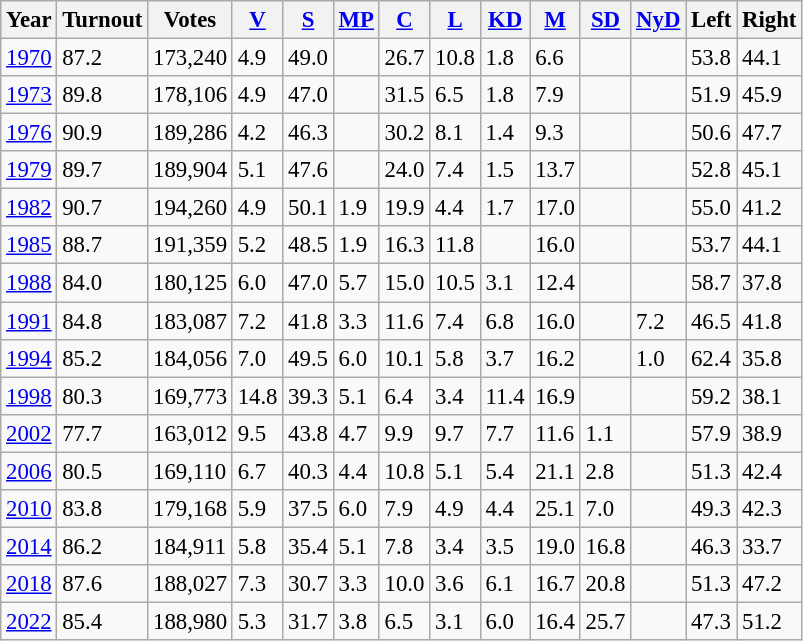<table class="wikitable sortable" style="font-size: 95%;">
<tr>
<th>Year</th>
<th>Turnout</th>
<th>Votes</th>
<th><a href='#'>V</a></th>
<th><a href='#'>S</a></th>
<th><a href='#'>MP</a></th>
<th><a href='#'>C</a></th>
<th><a href='#'>L</a></th>
<th><a href='#'>KD</a></th>
<th><a href='#'>M</a></th>
<th><a href='#'>SD</a></th>
<th><a href='#'>NyD</a></th>
<th>Left</th>
<th>Right</th>
</tr>
<tr>
<td><a href='#'>1970</a></td>
<td>87.2</td>
<td>173,240</td>
<td>4.9</td>
<td>49.0</td>
<td></td>
<td>26.7</td>
<td>10.8</td>
<td>1.8</td>
<td>6.6</td>
<td></td>
<td></td>
<td>53.8</td>
<td>44.1</td>
</tr>
<tr>
<td><a href='#'>1973</a></td>
<td>89.8</td>
<td>178,106</td>
<td>4.9</td>
<td>47.0</td>
<td></td>
<td>31.5</td>
<td>6.5</td>
<td>1.8</td>
<td>7.9</td>
<td></td>
<td></td>
<td>51.9</td>
<td>45.9</td>
</tr>
<tr>
<td><a href='#'>1976</a></td>
<td>90.9</td>
<td>189,286</td>
<td>4.2</td>
<td>46.3</td>
<td></td>
<td>30.2</td>
<td>8.1</td>
<td>1.4</td>
<td>9.3</td>
<td></td>
<td></td>
<td>50.6</td>
<td>47.7</td>
</tr>
<tr>
<td><a href='#'>1979</a></td>
<td>89.7</td>
<td>189,904</td>
<td>5.1</td>
<td>47.6</td>
<td></td>
<td>24.0</td>
<td>7.4</td>
<td>1.5</td>
<td>13.7</td>
<td></td>
<td></td>
<td>52.8</td>
<td>45.1</td>
</tr>
<tr>
<td><a href='#'>1982</a></td>
<td>90.7</td>
<td>194,260</td>
<td>4.9</td>
<td>50.1</td>
<td>1.9</td>
<td>19.9</td>
<td>4.4</td>
<td>1.7</td>
<td>17.0</td>
<td></td>
<td></td>
<td>55.0</td>
<td>41.2</td>
</tr>
<tr>
<td><a href='#'>1985</a></td>
<td>88.7</td>
<td>191,359</td>
<td>5.2</td>
<td>48.5</td>
<td>1.9</td>
<td>16.3</td>
<td>11.8</td>
<td></td>
<td>16.0</td>
<td></td>
<td></td>
<td>53.7</td>
<td>44.1</td>
</tr>
<tr>
<td><a href='#'>1988</a></td>
<td>84.0</td>
<td>180,125</td>
<td>6.0</td>
<td>47.0</td>
<td>5.7</td>
<td>15.0</td>
<td>10.5</td>
<td>3.1</td>
<td>12.4</td>
<td></td>
<td></td>
<td>58.7</td>
<td>37.8</td>
</tr>
<tr>
<td><a href='#'>1991</a></td>
<td>84.8</td>
<td>183,087</td>
<td>7.2</td>
<td>41.8</td>
<td>3.3</td>
<td>11.6</td>
<td>7.4</td>
<td>6.8</td>
<td>16.0</td>
<td></td>
<td>7.2</td>
<td>46.5</td>
<td>41.8</td>
</tr>
<tr>
<td><a href='#'>1994</a></td>
<td>85.2</td>
<td>184,056</td>
<td>7.0</td>
<td>49.5</td>
<td>6.0</td>
<td>10.1</td>
<td>5.8</td>
<td>3.7</td>
<td>16.2</td>
<td></td>
<td>1.0</td>
<td>62.4</td>
<td>35.8</td>
</tr>
<tr>
<td><a href='#'>1998</a></td>
<td>80.3</td>
<td>169,773</td>
<td>14.8</td>
<td>39.3</td>
<td>5.1</td>
<td>6.4</td>
<td>3.4</td>
<td>11.4</td>
<td>16.9</td>
<td></td>
<td></td>
<td>59.2</td>
<td>38.1</td>
</tr>
<tr>
<td><a href='#'>2002</a></td>
<td>77.7</td>
<td>163,012</td>
<td>9.5</td>
<td>43.8</td>
<td>4.7</td>
<td>9.9</td>
<td>9.7</td>
<td>7.7</td>
<td>11.6</td>
<td>1.1</td>
<td></td>
<td>57.9</td>
<td>38.9</td>
</tr>
<tr>
<td><a href='#'>2006</a></td>
<td>80.5</td>
<td>169,110</td>
<td>6.7</td>
<td>40.3</td>
<td>4.4</td>
<td>10.8</td>
<td>5.1</td>
<td>5.4</td>
<td>21.1</td>
<td>2.8</td>
<td></td>
<td>51.3</td>
<td>42.4</td>
</tr>
<tr>
<td><a href='#'>2010</a></td>
<td>83.8</td>
<td>179,168</td>
<td>5.9</td>
<td>37.5</td>
<td>6.0</td>
<td>7.9</td>
<td>4.9</td>
<td>4.4</td>
<td>25.1</td>
<td>7.0</td>
<td></td>
<td>49.3</td>
<td>42.3</td>
</tr>
<tr>
<td><a href='#'>2014</a></td>
<td>86.2</td>
<td>184,911</td>
<td>5.8</td>
<td>35.4</td>
<td>5.1</td>
<td>7.8</td>
<td>3.4</td>
<td>3.5</td>
<td>19.0</td>
<td>16.8</td>
<td></td>
<td>46.3</td>
<td>33.7</td>
</tr>
<tr>
<td><a href='#'>2018</a></td>
<td>87.6</td>
<td>188,027</td>
<td>7.3</td>
<td>30.7</td>
<td>3.3</td>
<td>10.0</td>
<td>3.6</td>
<td>6.1</td>
<td>16.7</td>
<td>20.8</td>
<td></td>
<td>51.3</td>
<td>47.2</td>
</tr>
<tr>
<td><a href='#'>2022</a></td>
<td>85.4</td>
<td>188,980</td>
<td>5.3</td>
<td>31.7</td>
<td>3.8</td>
<td>6.5</td>
<td>3.1</td>
<td>6.0</td>
<td>16.4</td>
<td>25.7</td>
<td></td>
<td>47.3</td>
<td>51.2</td>
</tr>
</table>
